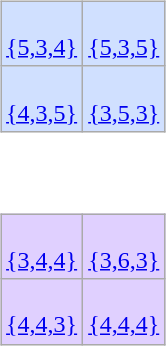<table align=right>
<tr>
<td><br><table class="wikitable">
<tr bgcolor="#d0e0ff" align=center>
<td><br><a href='#'>{5,3,4}</a></td>
<td><br><a href='#'>{5,3,5}</a></td>
</tr>
<tr bgcolor="#d0e0ff" align=center>
<td><br><a href='#'>{4,3,5}</a></td>
<td><br><a href='#'>{3,5,3}</a></td>
</tr>
</table>
</td>
</tr>
<tr>
<td><br><table class="wikitable">
<tr bgcolor="#e0d0ff" align=center>
<td><br><a href='#'>{3,4,4}</a></td>
<td><br><a href='#'>{3,6,3}</a></td>
</tr>
<tr bgcolor="#e0d0ff" align=center>
<td><br><a href='#'>{4,4,3}</a></td>
<td><br><a href='#'>{4,4,4}</a></td>
</tr>
</table>
</td>
</tr>
</table>
